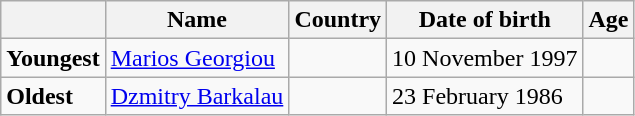<table class="wikitable">
<tr>
<th></th>
<th><strong>Name</strong></th>
<th><strong>Country</strong></th>
<th><strong>Date of birth</strong></th>
<th><strong>Age</strong></th>
</tr>
<tr>
<td><strong>Youngest</strong></td>
<td><a href='#'>Marios Georgiou</a></td>
<td></td>
<td>10 November 1997</td>
<td></td>
</tr>
<tr>
<td><strong>Oldest</strong></td>
<td><a href='#'>Dzmitry Barkalau</a></td>
<td></td>
<td>23 February 1986</td>
<td></td>
</tr>
</table>
